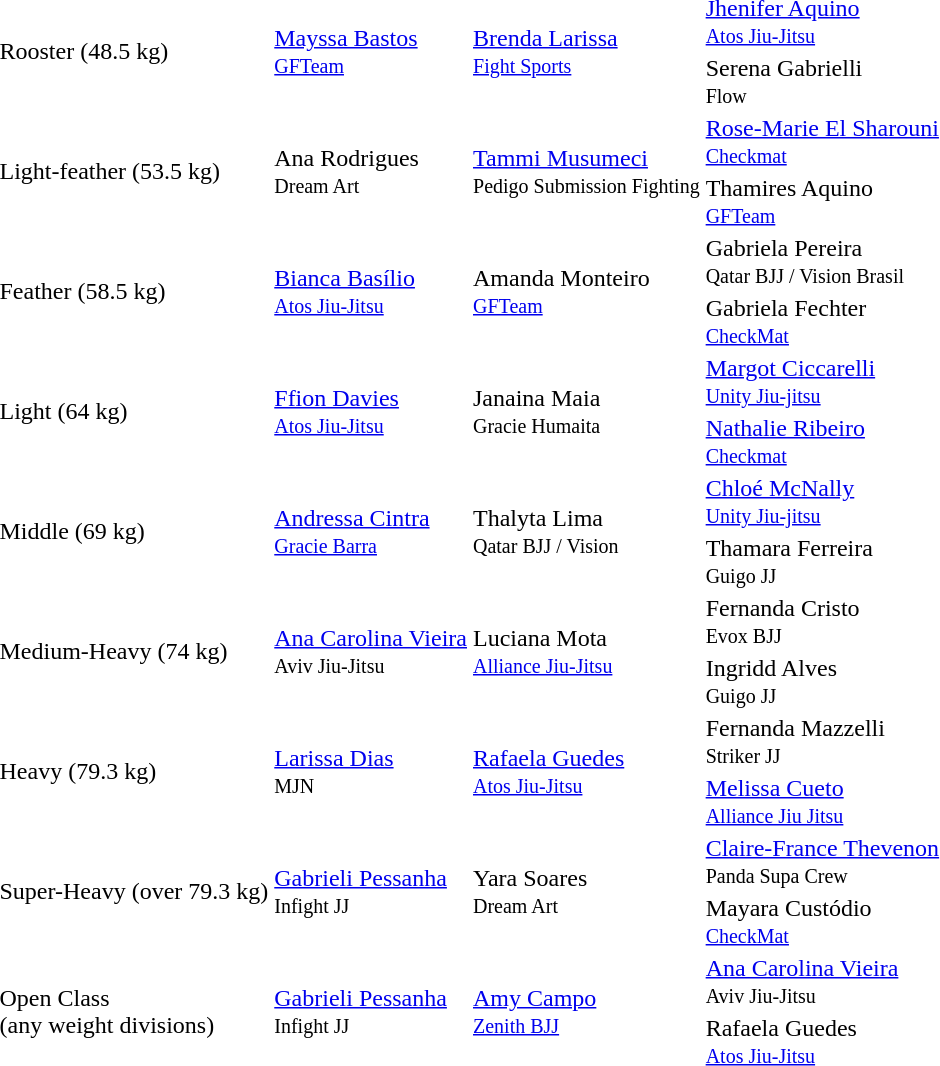<table>
<tr>
<td rowspan=2>Rooster (48.5 kg)</td>
<td rowspan=2> <a href='#'>Mayssa Bastos</a><br><small><a href='#'>GFTeam</a></small></td>
<td rowspan=2> <a href='#'>Brenda Larissa</a><br><small><a href='#'>Fight Sports</a></small></td>
<td> <a href='#'>Jhenifer Aquino</a><br><small><a href='#'>Atos Jiu-Jitsu</a></small></td>
</tr>
<tr>
<td> Serena Gabrielli<br><small>Flow</small></td>
</tr>
<tr>
<td rowspan=2>Light-feather (53.5 kg)</td>
<td rowspan=2> Ana Rodrigues<br><small>Dream Art</small></td>
<td rowspan=2> <a href='#'>Tammi Musumeci</a><br><small>Pedigo Submission Fighting</small></td>
<td> <a href='#'>Rose-Marie El Sharouni</a><br><small><a href='#'>Checkmat</a></small></td>
</tr>
<tr>
<td> Thamires Aquino <br><small><a href='#'>GFTeam</a></small></td>
</tr>
<tr>
<td rowspan=2>Feather (58.5 kg)</td>
<td rowspan=2> <a href='#'>Bianca Basílio</a><br><small><a href='#'>Atos Jiu-Jitsu</a></small></td>
<td rowspan=2> Amanda Monteiro<br><small><a href='#'>GFTeam</a></small></td>
<td> Gabriela Pereira<br><small>Qatar BJJ / Vision Brasil</small></td>
</tr>
<tr>
<td> Gabriela Fechter<br><small><a href='#'>CheckMat</a></small></td>
</tr>
<tr>
<td rowspan=2>Light (64 kg)</td>
<td rowspan=2> <a href='#'>Ffion Davies</a><br><small><a href='#'>Atos Jiu-Jitsu</a></small></td>
<td rowspan=2> Janaina Maia<br><small>Gracie Humaita</small></td>
<td> <a href='#'>Margot Ciccarelli</a><br><small><a href='#'>Unity Jiu-jitsu</a></small></td>
</tr>
<tr>
<td> <a href='#'>Nathalie Ribeiro</a><br><small><a href='#'>Checkmat</a></small></td>
</tr>
<tr>
<td rowspan=2>Middle (69 kg)</td>
<td rowspan=2> <a href='#'>Andressa Cintra</a><br><small><a href='#'>Gracie Barra</a></small></td>
<td rowspan=2> Thalyta Lima <br><small>Qatar BJJ / Vision</small></td>
<td> <a href='#'>Chloé McNally</a><br><small><a href='#'>Unity Jiu-jitsu</a></small></td>
</tr>
<tr>
<td> Thamara Ferreira<br><small>Guigo JJ</small></td>
</tr>
<tr>
<td rowspan=2>Medium-Heavy (74 kg)</td>
<td rowspan=2> <a href='#'>Ana Carolina Vieira</a><br><small>Aviv Jiu-Jitsu</small></td>
<td rowspan=2> Luciana Mota<br><small><a href='#'>Alliance Jiu-Jitsu</a></small></td>
<td> Fernanda Cristo<br><small>Evox BJJ</small></td>
</tr>
<tr>
<td> Ingridd Alves<br><small>Guigo JJ</small></td>
</tr>
<tr>
<td rowspan=2>Heavy (79.3 kg)</td>
<td rowspan=2> <a href='#'>Larissa Dias</a><br><small>MJN</small></td>
<td rowspan=2> <a href='#'>Rafaela Guedes</a><br><small><a href='#'>Atos Jiu-Jitsu</a></small></td>
<td> Fernanda Mazzelli<br><small>Striker JJ</small></td>
</tr>
<tr>
<td> <a href='#'>Melissa Cueto</a><br><small><a href='#'>Alliance Jiu Jitsu</a></small></td>
</tr>
<tr>
<td rowspan=2>Super-Heavy (over 79.3 kg)</td>
<td rowspan=2> <a href='#'>Gabrieli Pessanha</a><br><small>Infight JJ</small></td>
<td rowspan=2> Yara Soares<br><small>Dream Art</small></td>
<td> <a href='#'>Claire-France Thevenon</a><br><small>Panda Supa Crew</small></td>
</tr>
<tr>
<td> Mayara Custódio<br><small><a href='#'>CheckMat</a></small></td>
</tr>
<tr>
<td rowspan=2>Open Class<br>(any weight divisions)</td>
<td rowspan=2> <a href='#'>Gabrieli Pessanha</a><br><small>Infight JJ</small></td>
<td rowspan=2> <a href='#'>Amy Campo</a><br><small><a href='#'>Zenith BJJ</a></small></td>
<td> <a href='#'>Ana Carolina Vieira</a><br><small>Aviv Jiu-Jitsu</small></td>
</tr>
<tr>
<td> Rafaela Guedes<br><small><a href='#'>Atos Jiu-Jitsu</a></small></td>
</tr>
<tr>
</tr>
</table>
